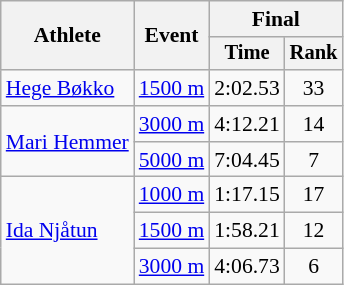<table class="wikitable" style="font-size:90%">
<tr>
<th rowspan=2>Athlete</th>
<th rowspan=2>Event</th>
<th colspan=2>Final</th>
</tr>
<tr style="font-size:95%">
<th>Time</th>
<th>Rank</th>
</tr>
<tr align=center>
<td align=left><a href='#'>Hege Bøkko</a></td>
<td align=left><a href='#'>1500 m</a></td>
<td>2:02.53</td>
<td>33</td>
</tr>
<tr align=center>
<td align=left rowspan=2><a href='#'>Mari Hemmer</a></td>
<td align=left><a href='#'>3000 m</a></td>
<td>4:12.21</td>
<td>14</td>
</tr>
<tr align=center>
<td align=left><a href='#'>5000 m</a></td>
<td>7:04.45</td>
<td>7</td>
</tr>
<tr align=center>
<td align=left rowspan=3><a href='#'>Ida Njåtun</a></td>
<td align=left><a href='#'>1000 m</a></td>
<td>1:17.15</td>
<td>17</td>
</tr>
<tr align=center>
<td align=left><a href='#'>1500 m</a></td>
<td>1:58.21</td>
<td>12</td>
</tr>
<tr align=center>
<td align=left><a href='#'>3000 m</a></td>
<td>4:06.73</td>
<td>6</td>
</tr>
</table>
